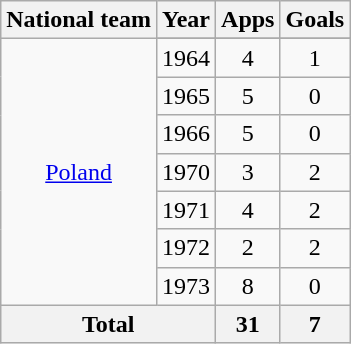<table class="wikitable" style="text-align:center">
<tr>
<th>National team</th>
<th>Year</th>
<th>Apps</th>
<th>Goals</th>
</tr>
<tr>
<td rowspan="8"><a href='#'>Poland</a></td>
</tr>
<tr>
<td>1964</td>
<td>4</td>
<td>1</td>
</tr>
<tr>
<td>1965</td>
<td>5</td>
<td>0</td>
</tr>
<tr>
<td>1966</td>
<td>5</td>
<td>0</td>
</tr>
<tr>
<td>1970</td>
<td>3</td>
<td>2</td>
</tr>
<tr>
<td>1971</td>
<td>4</td>
<td>2</td>
</tr>
<tr>
<td>1972</td>
<td>2</td>
<td>2</td>
</tr>
<tr>
<td>1973</td>
<td>8</td>
<td>0</td>
</tr>
<tr>
<th colspan="2">Total</th>
<th>31</th>
<th>7</th>
</tr>
</table>
